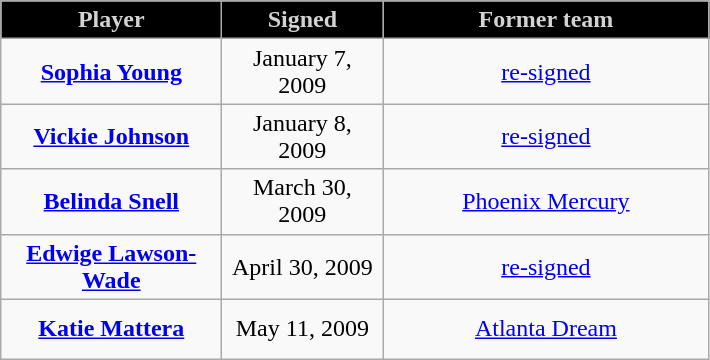<table class="wikitable" style="text-align: center">
<tr align="center" bgcolor="#dddddd">
<td style="background:#000000;color:#D3D3D3; width:140px"><strong>Player</strong></td>
<td style="background:#000000;color:#D3D3D3; width:100px"><strong>Signed</strong></td>
<td style="background:#000000;color:#D3D3D3; width:210px"><strong>Former team</strong></td>
</tr>
<tr style="height:40px">
<td><strong><a href='#'>Sophia Young</a></strong></td>
<td>January 7, 2009</td>
<td><a href='#'>re-signed</a></td>
</tr>
<tr style="height:40px">
<td><strong><a href='#'>Vickie Johnson</a></strong></td>
<td>January 8, 2009</td>
<td><a href='#'>re-signed</a></td>
</tr>
<tr style="height:40px">
<td><strong><a href='#'>Belinda Snell</a></strong></td>
<td>March 30, 2009</td>
<td><a href='#'>Phoenix Mercury</a></td>
</tr>
<tr style="height:40px">
<td><strong><a href='#'>Edwige Lawson-Wade</a></strong></td>
<td>April 30, 2009</td>
<td><a href='#'>re-signed</a></td>
</tr>
<tr style="height:40px">
<td><strong><a href='#'>Katie Mattera</a></strong></td>
<td>May 11, 2009</td>
<td><a href='#'>Atlanta Dream</a></td>
</tr>
</table>
